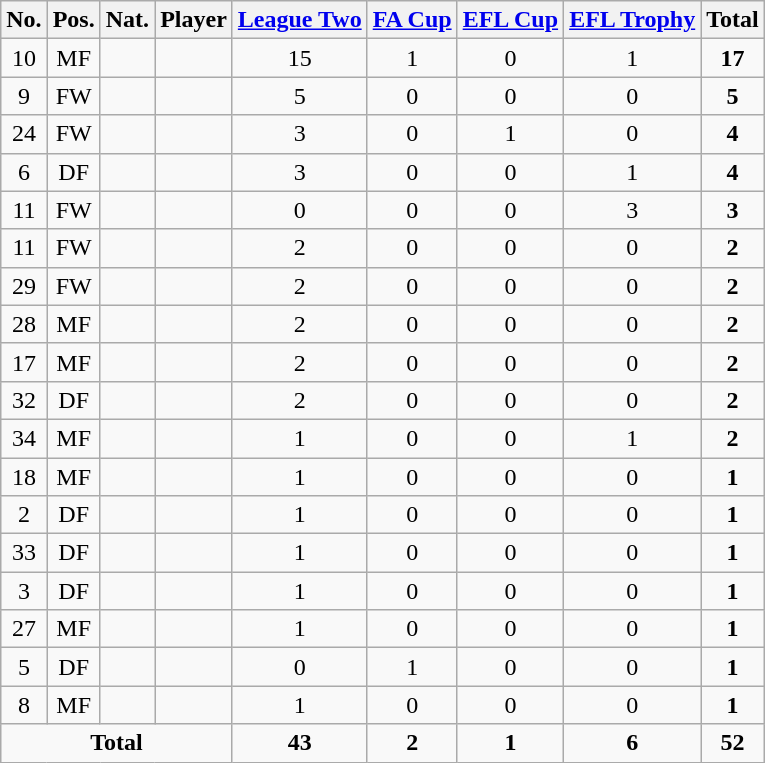<table class="wikitable sortable" style="text-align:center">
<tr>
<th>No.</th>
<th>Pos.</th>
<th>Nat.</th>
<th>Player</th>
<th><a href='#'>League Two</a></th>
<th><a href='#'>FA Cup</a></th>
<th><a href='#'>EFL Cup</a></th>
<th><a href='#'>EFL Trophy</a></th>
<th>Total</th>
</tr>
<tr>
<td>10</td>
<td>MF</td>
<td></td>
<td align=left></td>
<td>15</td>
<td>1</td>
<td>0</td>
<td>1</td>
<td><strong>17</strong></td>
</tr>
<tr>
<td>9</td>
<td>FW</td>
<td></td>
<td align=left></td>
<td>5</td>
<td>0</td>
<td>0</td>
<td>0</td>
<td><strong>5</strong></td>
</tr>
<tr>
<td>24</td>
<td>FW</td>
<td></td>
<td align=left></td>
<td>3</td>
<td>0</td>
<td>1</td>
<td>0</td>
<td><strong>4</strong></td>
</tr>
<tr>
<td>6</td>
<td>DF</td>
<td></td>
<td align=left></td>
<td>3</td>
<td>0</td>
<td>0</td>
<td>1</td>
<td><strong>4</strong></td>
</tr>
<tr>
<td>11</td>
<td>FW</td>
<td></td>
<td align=left></td>
<td>0</td>
<td>0</td>
<td>0</td>
<td>3</td>
<td><strong>3</strong></td>
</tr>
<tr>
<td>11</td>
<td>FW</td>
<td></td>
<td align=left></td>
<td>2</td>
<td>0</td>
<td>0</td>
<td>0</td>
<td><strong>2</strong></td>
</tr>
<tr>
<td>29</td>
<td>FW</td>
<td></td>
<td align=left></td>
<td>2</td>
<td>0</td>
<td>0</td>
<td>0</td>
<td><strong>2</strong></td>
</tr>
<tr>
<td>28</td>
<td>MF</td>
<td></td>
<td align=left></td>
<td>2</td>
<td>0</td>
<td>0</td>
<td>0</td>
<td><strong>2</strong></td>
</tr>
<tr>
<td>17</td>
<td>MF</td>
<td></td>
<td align=left></td>
<td>2</td>
<td>0</td>
<td>0</td>
<td>0</td>
<td><strong>2</strong></td>
</tr>
<tr>
<td>32</td>
<td>DF</td>
<td></td>
<td align=left></td>
<td>2</td>
<td>0</td>
<td>0</td>
<td>0</td>
<td><strong>2</strong></td>
</tr>
<tr>
<td>34</td>
<td>MF</td>
<td></td>
<td align=left></td>
<td>1</td>
<td>0</td>
<td>0</td>
<td>1</td>
<td><strong>2</strong></td>
</tr>
<tr>
<td>18</td>
<td>MF</td>
<td></td>
<td align=left></td>
<td>1</td>
<td>0</td>
<td>0</td>
<td>0</td>
<td><strong>1</strong></td>
</tr>
<tr>
<td>2</td>
<td>DF</td>
<td></td>
<td align=left></td>
<td>1</td>
<td>0</td>
<td>0</td>
<td>0</td>
<td><strong>1</strong></td>
</tr>
<tr>
<td>33</td>
<td>DF</td>
<td></td>
<td align=left></td>
<td>1</td>
<td>0</td>
<td>0</td>
<td>0</td>
<td><strong>1</strong></td>
</tr>
<tr>
<td>3</td>
<td>DF</td>
<td></td>
<td align=left></td>
<td>1</td>
<td>0</td>
<td>0</td>
<td>0</td>
<td><strong>1</strong></td>
</tr>
<tr>
<td>27</td>
<td>MF</td>
<td></td>
<td align=left></td>
<td>1</td>
<td>0</td>
<td>0</td>
<td>0</td>
<td><strong>1</strong></td>
</tr>
<tr>
<td>5</td>
<td>DF</td>
<td></td>
<td align=left></td>
<td>0</td>
<td>1</td>
<td>0</td>
<td>0</td>
<td><strong>1</strong></td>
</tr>
<tr>
<td>8</td>
<td>MF</td>
<td></td>
<td align=left></td>
<td>1</td>
<td>0</td>
<td>0</td>
<td>0</td>
<td><strong>1</strong></td>
</tr>
<tr class="sortbottom">
<td colspan=4><strong>Total</strong></td>
<td colspan=1><strong>43</strong></td>
<td colspan=1><strong>2</strong></td>
<td colspan=1><strong>1</strong></td>
<td colspan=1><strong>6</strong></td>
<td colspan=1><strong>52</strong></td>
</tr>
</table>
